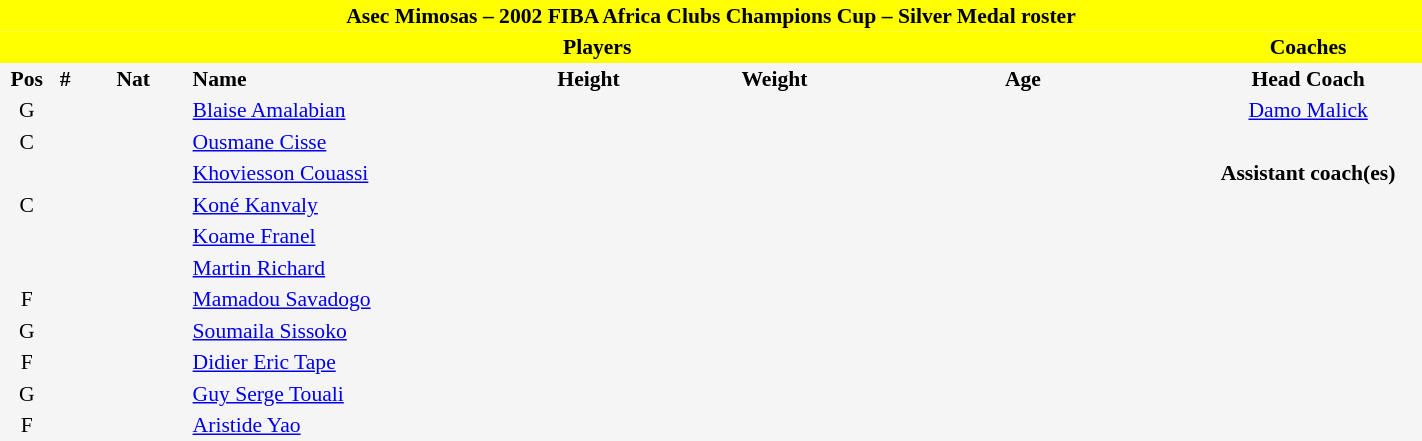<table border=0 cellpadding=2 cellspacing=0  |- bgcolor=#f5f5f5 style="text-align:center; font-size:90%;" width=75%>
<tr>
<td colspan="8" style="background: yellow; color: black"><strong>Asec Mimosas – 2002 FIBA Africa Clubs Champions Cup – Silver Medal roster</strong></td>
</tr>
<tr>
<td colspan="7" style="background: yellow; color: black"><strong>Players</strong></td>
<td style="background: yellow; color: black"><strong>Coaches</strong></td>
</tr>
<tr style="background=#f5f5f5; color: black">
<th width=5px>Pos</th>
<th width=5px>#</th>
<th width=50px>Nat</th>
<th width=135px align=left>Name</th>
<th width=100px>Height</th>
<th width=70px>Weight</th>
<th width=160px>Age</th>
<th width=105px>Head Coach</th>
</tr>
<tr>
<td>G</td>
<td></td>
<td></td>
<td align=left><a href='#'>Blaise Amalabian</a></td>
<td><span></span></td>
<td></td>
<td><span></span></td>
<td> <a href='#'>Damo Malick</a></td>
</tr>
<tr>
<td>C</td>
<td></td>
<td></td>
<td align=left><a href='#'>Ousmane Cisse</a></td>
<td><span></span></td>
<td><span></span></td>
<td><span></span></td>
</tr>
<tr>
<td></td>
<td></td>
<td></td>
<td align=left><a href='#'>Khoviesson Couassi</a></td>
<td></td>
<td></td>
<td></td>
<td><strong>Assistant coach(es)</strong></td>
</tr>
<tr>
<td>C</td>
<td></td>
<td></td>
<td align=left><a href='#'>Koné Kanvaly</a></td>
<td><span></span></td>
<td></td>
<td></td>
</tr>
<tr>
<td></td>
<td></td>
<td></td>
<td align=left><a href='#'>Koame Franel</a></td>
<td></td>
<td></td>
<td></td>
</tr>
<tr>
<td></td>
<td></td>
<td></td>
<td align=left><a href='#'>Martin Richard</a></td>
<td></td>
<td></td>
<td></td>
</tr>
<tr>
<td>F</td>
<td></td>
<td></td>
<td align=left><a href='#'>Mamadou Savadogo</a></td>
<td><span></span></td>
<td></td>
<td><span></span></td>
</tr>
<tr>
<td>G</td>
<td></td>
<td></td>
<td align=left><a href='#'>Soumaila Sissoko</a></td>
<td><span></span></td>
<td></td>
<td><span></span></td>
</tr>
<tr>
<td>F</td>
<td></td>
<td></td>
<td align=left><a href='#'>Didier Eric Tape</a></td>
<td><span></span></td>
<td></td>
<td><span></span></td>
</tr>
<tr>
<td>G</td>
<td></td>
<td></td>
<td align=left><a href='#'>Guy Serge Touali</a></td>
<td><span></span></td>
<td></td>
<td><span></span></td>
</tr>
<tr>
<td>F</td>
<td></td>
<td></td>
<td align=left><a href='#'>Aristide Yao</a></td>
<td><span></span></td>
<td></td>
<td><span></span></td>
</tr>
</table>
